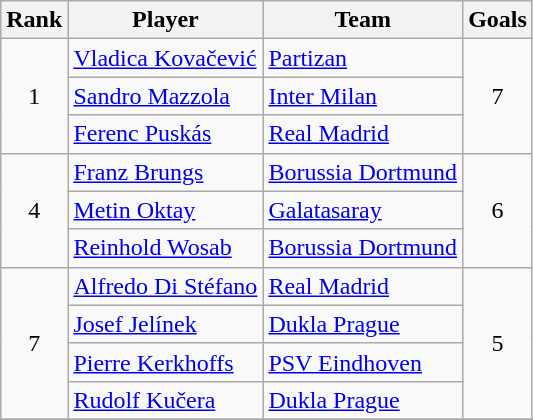<table class="wikitable" style="text-align:center">
<tr>
<th>Rank</th>
<th>Player</th>
<th>Team</th>
<th>Goals</th>
</tr>
<tr>
<td rowspan="3">1</td>
<td align="left"> <a href='#'>Vladica Kovačević</a></td>
<td align="left"> <a href='#'>Partizan</a></td>
<td rowspan="3">7</td>
</tr>
<tr>
<td align="left"> <a href='#'>Sandro Mazzola</a></td>
<td align="left"> <a href='#'>Inter Milan</a></td>
</tr>
<tr>
<td align="left"> <a href='#'>Ferenc Puskás</a></td>
<td align="left"> <a href='#'>Real Madrid</a></td>
</tr>
<tr>
<td rowspan="3">4</td>
<td align="left"> <a href='#'>Franz Brungs</a></td>
<td align="left"> <a href='#'>Borussia Dortmund</a></td>
<td rowspan="3">6</td>
</tr>
<tr>
<td align="left"> <a href='#'>Metin Oktay</a></td>
<td align="left"> <a href='#'>Galatasaray</a></td>
</tr>
<tr>
<td align="left"> <a href='#'>Reinhold Wosab</a></td>
<td align="left"> <a href='#'>Borussia Dortmund</a></td>
</tr>
<tr>
<td rowspan="4">7</td>
<td align="left"> <a href='#'>Alfredo Di Stéfano</a></td>
<td align="left"> <a href='#'>Real Madrid</a></td>
<td rowspan="4">5</td>
</tr>
<tr>
<td align="left"> <a href='#'>Josef Jelínek</a></td>
<td align="left"> <a href='#'>Dukla Prague</a></td>
</tr>
<tr>
<td align="left"> <a href='#'>Pierre Kerkhoffs</a></td>
<td align="left"> <a href='#'>PSV Eindhoven</a></td>
</tr>
<tr>
<td align="left"> <a href='#'>Rudolf Kučera</a></td>
<td align="left"> <a href='#'>Dukla Prague</a></td>
</tr>
<tr>
</tr>
</table>
